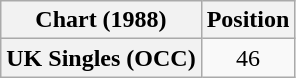<table class="wikitable plainrowheaders" style="text-align:center">
<tr>
<th>Chart (1988)</th>
<th>Position</th>
</tr>
<tr>
<th scope="row">UK Singles (OCC)</th>
<td>46</td>
</tr>
</table>
